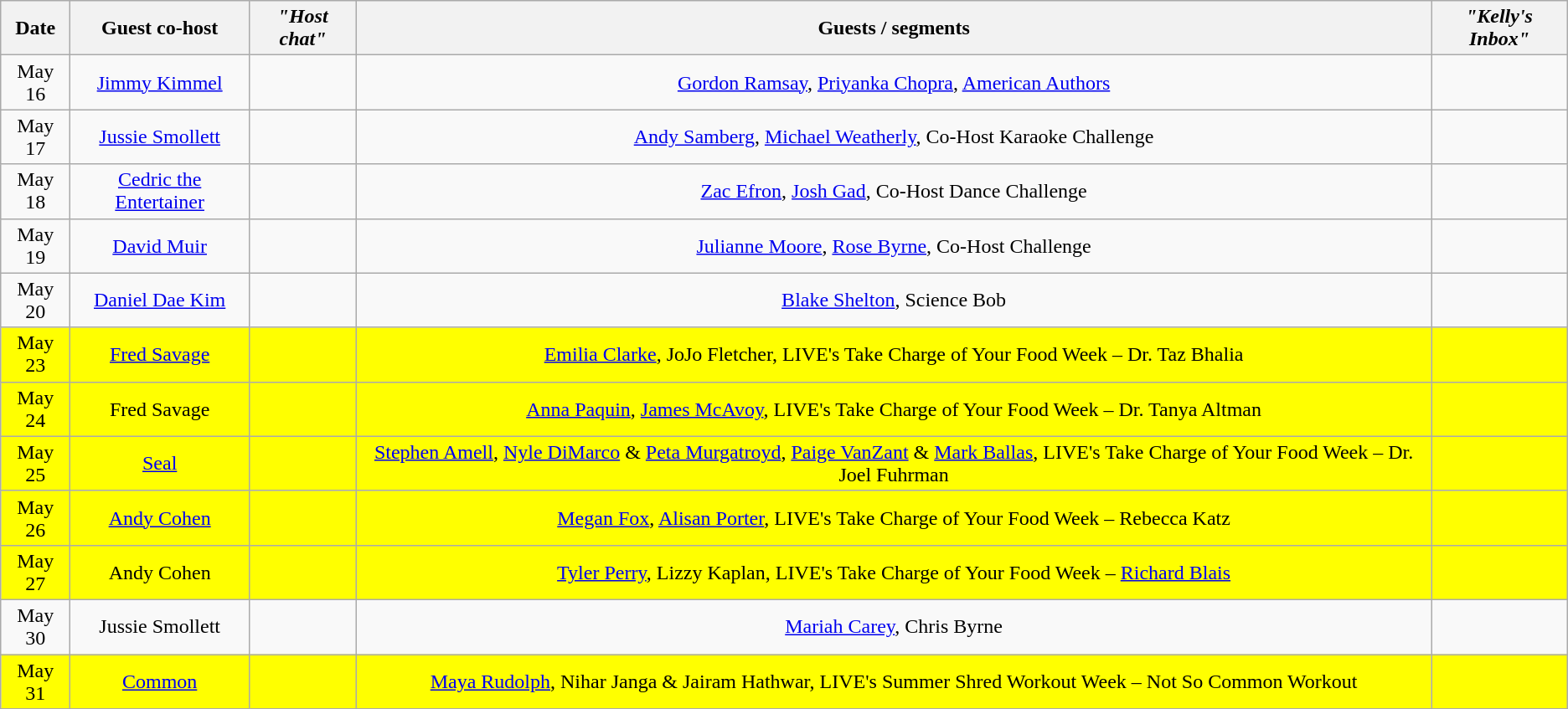<table class="wikitable sortable" style="text-align:center;">
<tr>
<th>Date</th>
<th>Guest co-host</th>
<th><em>"Host chat"</em></th>
<th>Guests / segments</th>
<th><em>"Kelly's Inbox"</em></th>
</tr>
<tr>
<td>May 16</td>
<td><a href='#'>Jimmy Kimmel</a></td>
<td></td>
<td><a href='#'>Gordon Ramsay</a>, <a href='#'>Priyanka Chopra</a>, <a href='#'>American Authors</a></td>
<td></td>
</tr>
<tr>
<td>May 17</td>
<td><a href='#'>Jussie Smollett</a></td>
<td></td>
<td><a href='#'>Andy Samberg</a>, <a href='#'>Michael Weatherly</a>, Co-Host Karaoke Challenge</td>
<td></td>
</tr>
<tr>
<td>May 18</td>
<td><a href='#'>Cedric the Entertainer</a></td>
<td></td>
<td><a href='#'>Zac Efron</a>, <a href='#'>Josh Gad</a>, Co-Host Dance Challenge</td>
<td></td>
</tr>
<tr>
<td>May 19</td>
<td><a href='#'>David Muir</a></td>
<td></td>
<td><a href='#'>Julianne Moore</a>, <a href='#'>Rose Byrne</a>, Co-Host Challenge</td>
<td></td>
</tr>
<tr>
<td>May 20</td>
<td><a href='#'>Daniel Dae Kim</a></td>
<td></td>
<td><a href='#'>Blake Shelton</a>, Science Bob</td>
<td></td>
</tr>
<tr style="background:yellow;">
<td>May 23</td>
<td><a href='#'>Fred Savage</a></td>
<td></td>
<td><a href='#'>Emilia Clarke</a>, JoJo Fletcher, LIVE's Take Charge of Your Food Week – Dr. Taz Bhalia</td>
<td></td>
</tr>
<tr style="background:yellow;">
<td>May 24</td>
<td>Fred Savage</td>
<td></td>
<td><a href='#'>Anna Paquin</a>, <a href='#'>James McAvoy</a>, LIVE's Take Charge of Your Food Week – Dr. Tanya Altman</td>
<td></td>
</tr>
<tr style="background:yellow;">
<td>May 25</td>
<td><a href='#'>Seal</a></td>
<td></td>
<td><a href='#'>Stephen Amell</a>, <a href='#'>Nyle DiMarco</a> & <a href='#'>Peta Murgatroyd</a>, <a href='#'>Paige VanZant</a> & <a href='#'>Mark Ballas</a>, LIVE's Take Charge of Your Food Week – Dr. Joel Fuhrman</td>
<td></td>
</tr>
<tr style="background:yellow;">
<td>May 26</td>
<td><a href='#'>Andy Cohen</a></td>
<td></td>
<td><a href='#'>Megan Fox</a>, <a href='#'>Alisan Porter</a>, LIVE's Take Charge of Your Food Week – Rebecca Katz</td>
<td></td>
</tr>
<tr style="background:yellow;">
<td>May 27</td>
<td>Andy Cohen</td>
<td></td>
<td><a href='#'>Tyler Perry</a>, Lizzy Kaplan, LIVE's Take Charge of Your Food Week – <a href='#'>Richard Blais</a></td>
<td></td>
</tr>
<tr>
<td>May 30</td>
<td>Jussie Smollett</td>
<td></td>
<td><a href='#'>Mariah Carey</a>, Chris Byrne</td>
<td></td>
</tr>
<tr style="background:yellow;">
<td>May 31</td>
<td><a href='#'>Common</a></td>
<td></td>
<td><a href='#'>Maya Rudolph</a>, Nihar Janga & Jairam Hathwar, LIVE's Summer Shred Workout Week – Not So Common Workout</td>
<td></td>
</tr>
</table>
